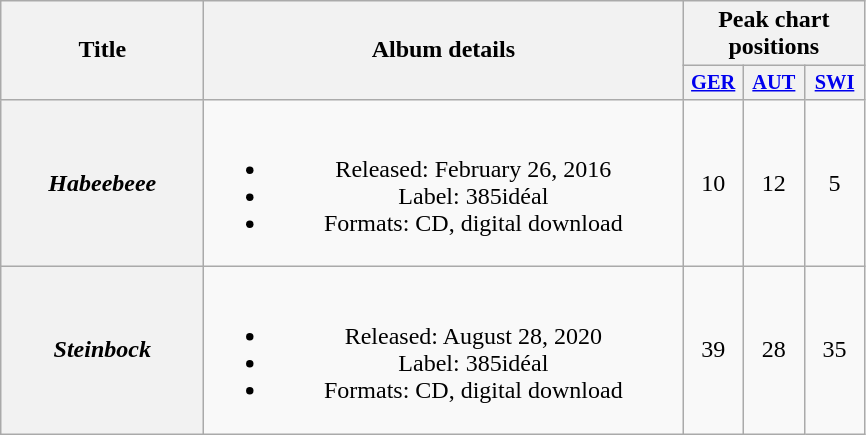<table class="wikitable plainrowheaders" style="text-align:center;">
<tr>
<th scope="col" rowspan="2" style="width:8em;">Title</th>
<th scope="col" rowspan="2" style="width:19.5em;">Album details</th>
<th scope="col" colspan="3">Peak chart positions</th>
</tr>
<tr>
<th style="width:2.5em; font-size:85%"><a href='#'>GER</a><br></th>
<th style="width:2.5em; font-size:85%"><a href='#'>AUT</a><br></th>
<th style="width:2.5em; font-size:85%"><a href='#'>SWI</a><br></th>
</tr>
<tr>
<th scope="row"><em>Habeebeee</em></th>
<td><br><ul><li>Released: February 26, 2016</li><li>Label: 385idéal</li><li>Formats: CD, digital download</li></ul></td>
<td>10</td>
<td>12</td>
<td>5</td>
</tr>
<tr>
<th scope="row"><em>Steinbock</em></th>
<td><br><ul><li>Released: August 28, 2020</li><li>Label: 385idéal</li><li>Formats: CD, digital download</li></ul></td>
<td>39</td>
<td>28</td>
<td>35</td>
</tr>
</table>
